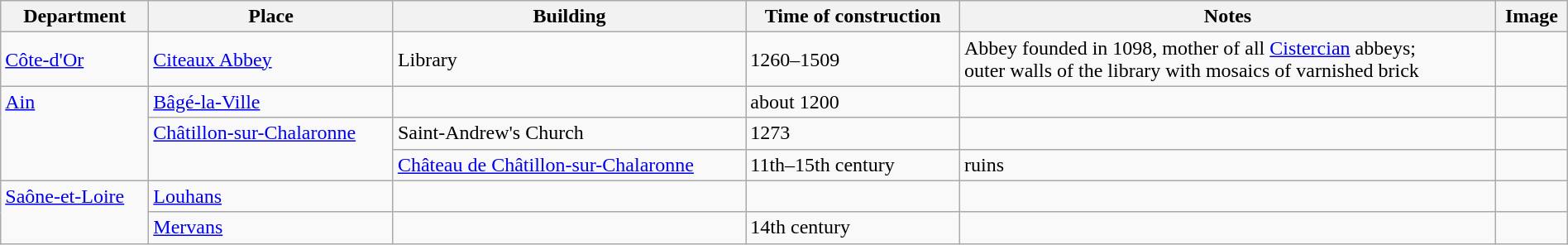<table class="wikitable" style="border:2px; width:100%;">
<tr>
<th>Department</th>
<th>Place</th>
<th>Building</th>
<th>Time of construction</th>
<th>Notes</th>
<th>Image</th>
</tr>
<tr>
<td><a href='#'>Côte-d'Or</a></td>
<td><a href='#'>Citeaux Abbey</a></td>
<td>Library</td>
<td>1260–1509</td>
<td>Abbey founded in 1098, mother of all <a href='#'>Cistercian</a> abbeys;<br>outer walls of the library with mosaics of varnished brick</td>
<td></td>
</tr>
<tr>
<td rowspan=3 valign=top><a href='#'>Ain</a></td>
<td><a href='#'>Bâgé-la-Ville</a></td>
<td></td>
<td>about 1200</td>
<td></td>
<td></td>
</tr>
<tr>
<td rowspan=2 valign=top><a href='#'>Châtillon-sur-Chalaronne</a></td>
<td>Saint-Andrew's Church</td>
<td>1273</td>
<td></td>
<td></td>
</tr>
<tr>
<td><a href='#'>Château de Châtillon-sur-Chalaronne</a></td>
<td>11th–15th century</td>
<td>ruins</td>
<td></td>
</tr>
<tr>
<td rowspan=2 valign=top><a href='#'>Saône-et-Loire</a></td>
<td><a href='#'>Louhans</a></td>
<td></td>
<td></td>
<td></td>
<td></td>
</tr>
<tr>
<td><a href='#'>Mervans</a></td>
<td></td>
<td>14th century</td>
<td></td>
<td></td>
</tr>
</table>
